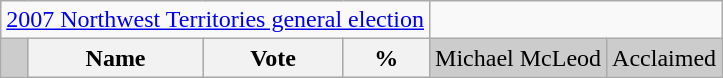<table class="wikitable">
<tr>
<td colspan=4 align=center><a href='#'>2007 Northwest Territories general election</a></td>
</tr>
<tr bgcolor="CCCCCC">
<td></td>
<th>Name</th>
<th>Vote</th>
<th>%<br></th>
<td>Michael McLeod</td>
<td colspan="2" align=center>Acclaimed</td>
</tr>
</table>
